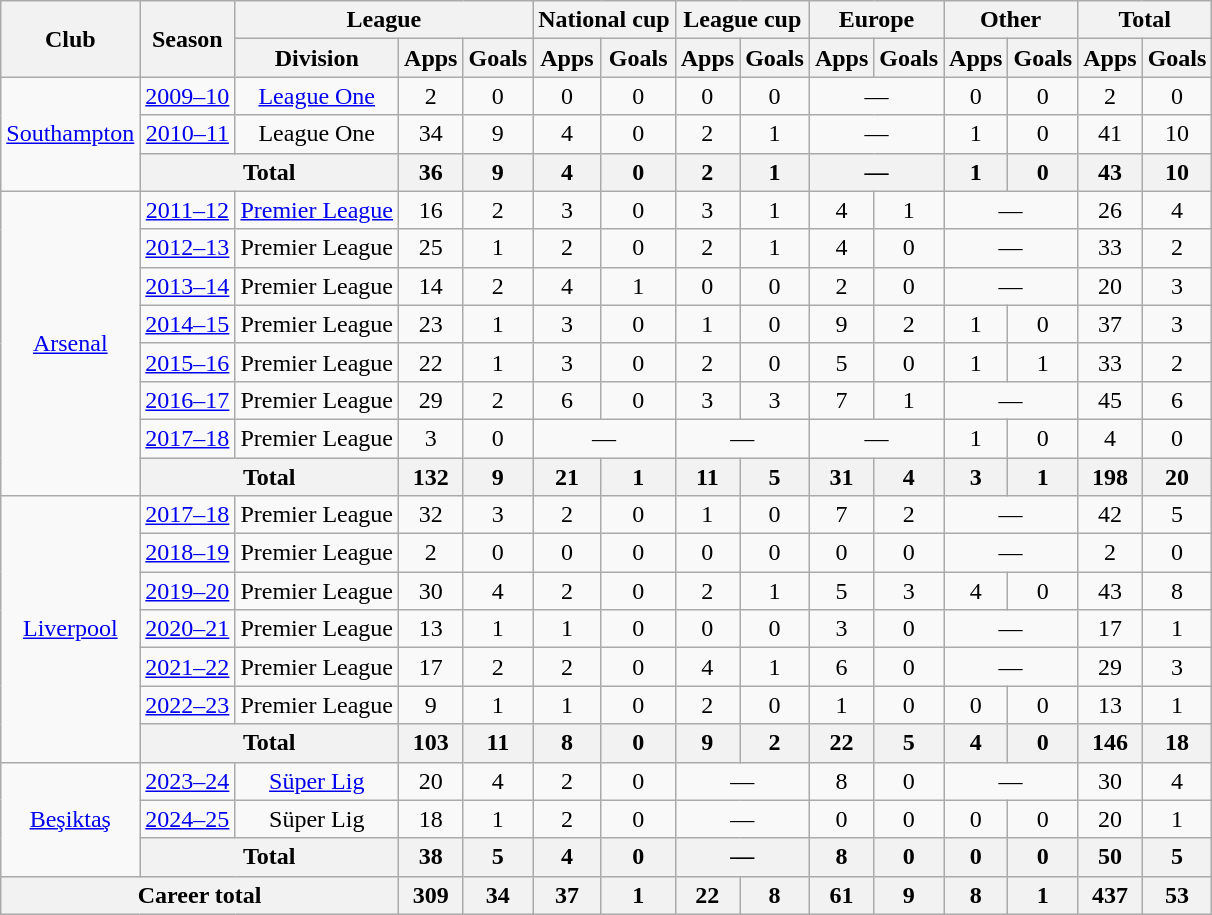<table class="wikitable" style="text-align: center;">
<tr>
<th rowspan="2">Club</th>
<th rowspan="2">Season</th>
<th colspan="3">League</th>
<th colspan="2">National cup</th>
<th colspan="2">League cup</th>
<th colspan="2">Europe</th>
<th colspan="2">Other</th>
<th colspan="2">Total</th>
</tr>
<tr>
<th>Division</th>
<th>Apps</th>
<th>Goals</th>
<th>Apps</th>
<th>Goals</th>
<th>Apps</th>
<th>Goals</th>
<th>Apps</th>
<th>Goals</th>
<th>Apps</th>
<th>Goals</th>
<th>Apps</th>
<th>Goals</th>
</tr>
<tr>
<td rowspan="3"><a href='#'>Southampton</a></td>
<td><a href='#'>2009–10</a></td>
<td><a href='#'>League One</a></td>
<td>2</td>
<td>0</td>
<td>0</td>
<td>0</td>
<td>0</td>
<td>0</td>
<td colspan="2">—</td>
<td>0</td>
<td>0</td>
<td>2</td>
<td>0</td>
</tr>
<tr>
<td><a href='#'>2010–11</a></td>
<td>League One</td>
<td>34</td>
<td>9</td>
<td>4</td>
<td>0</td>
<td>2</td>
<td>1</td>
<td colspan="2">—</td>
<td>1</td>
<td>0</td>
<td>41</td>
<td>10</td>
</tr>
<tr>
<th colspan="2">Total</th>
<th>36</th>
<th>9</th>
<th>4</th>
<th>0</th>
<th>2</th>
<th>1</th>
<th colspan="2">—</th>
<th>1</th>
<th>0</th>
<th>43</th>
<th>10</th>
</tr>
<tr>
<td rowspan="8"><a href='#'>Arsenal</a></td>
<td><a href='#'>2011–12</a></td>
<td><a href='#'>Premier League</a></td>
<td>16</td>
<td>2</td>
<td>3</td>
<td>0</td>
<td>3</td>
<td>1</td>
<td>4</td>
<td>1</td>
<td colspan="2">—</td>
<td>26</td>
<td>4</td>
</tr>
<tr>
<td><a href='#'>2012–13</a></td>
<td>Premier League</td>
<td>25</td>
<td>1</td>
<td>2</td>
<td>0</td>
<td>2</td>
<td>1</td>
<td>4</td>
<td>0</td>
<td colspan="2">—</td>
<td>33</td>
<td>2</td>
</tr>
<tr>
<td><a href='#'>2013–14</a></td>
<td>Premier League</td>
<td>14</td>
<td>2</td>
<td>4</td>
<td>1</td>
<td>0</td>
<td>0</td>
<td>2</td>
<td>0</td>
<td colspan="2">—</td>
<td>20</td>
<td>3</td>
</tr>
<tr>
<td><a href='#'>2014–15</a></td>
<td>Premier League</td>
<td>23</td>
<td>1</td>
<td>3</td>
<td>0</td>
<td>1</td>
<td>0</td>
<td>9</td>
<td>2</td>
<td>1</td>
<td>0</td>
<td>37</td>
<td>3</td>
</tr>
<tr>
<td><a href='#'>2015–16</a></td>
<td>Premier League</td>
<td>22</td>
<td>1</td>
<td>3</td>
<td>0</td>
<td>2</td>
<td>0</td>
<td>5</td>
<td>0</td>
<td>1</td>
<td>1</td>
<td>33</td>
<td>2</td>
</tr>
<tr>
<td><a href='#'>2016–17</a></td>
<td>Premier League</td>
<td>29</td>
<td>2</td>
<td>6</td>
<td>0</td>
<td>3</td>
<td>3</td>
<td>7</td>
<td>1</td>
<td colspan="2">—</td>
<td>45</td>
<td>6</td>
</tr>
<tr>
<td><a href='#'>2017–18</a></td>
<td>Premier League</td>
<td>3</td>
<td>0</td>
<td colspan="2">—</td>
<td colspan="2">—</td>
<td colspan="2">—</td>
<td>1</td>
<td>0</td>
<td>4</td>
<td>0</td>
</tr>
<tr>
<th colspan="2">Total</th>
<th>132</th>
<th>9</th>
<th>21</th>
<th>1</th>
<th>11</th>
<th>5</th>
<th>31</th>
<th>4</th>
<th>3</th>
<th>1</th>
<th>198</th>
<th>20</th>
</tr>
<tr>
<td rowspan="7"><a href='#'>Liverpool</a></td>
<td><a href='#'>2017–18</a></td>
<td>Premier League</td>
<td>32</td>
<td>3</td>
<td>2</td>
<td>0</td>
<td>1</td>
<td>0</td>
<td>7</td>
<td>2</td>
<td colspan="2">—</td>
<td>42</td>
<td>5</td>
</tr>
<tr>
<td><a href='#'>2018–19</a></td>
<td>Premier League</td>
<td>2</td>
<td>0</td>
<td>0</td>
<td>0</td>
<td>0</td>
<td>0</td>
<td>0</td>
<td>0</td>
<td colspan="2">—</td>
<td>2</td>
<td>0</td>
</tr>
<tr>
<td><a href='#'>2019–20</a></td>
<td>Premier League</td>
<td>30</td>
<td>4</td>
<td>2</td>
<td>0</td>
<td>2</td>
<td>1</td>
<td>5</td>
<td>3</td>
<td>4</td>
<td>0</td>
<td>43</td>
<td>8</td>
</tr>
<tr>
<td><a href='#'>2020–21</a></td>
<td>Premier League</td>
<td>13</td>
<td>1</td>
<td>1</td>
<td>0</td>
<td>0</td>
<td>0</td>
<td>3</td>
<td>0</td>
<td colspan="2">—</td>
<td>17</td>
<td>1</td>
</tr>
<tr>
<td><a href='#'>2021–22</a></td>
<td>Premier League</td>
<td>17</td>
<td>2</td>
<td>2</td>
<td>0</td>
<td>4</td>
<td>1</td>
<td>6</td>
<td>0</td>
<td colspan="2">—</td>
<td>29</td>
<td>3</td>
</tr>
<tr>
<td><a href='#'>2022–23</a></td>
<td>Premier League</td>
<td>9</td>
<td>1</td>
<td>1</td>
<td>0</td>
<td>2</td>
<td>0</td>
<td>1</td>
<td>0</td>
<td>0</td>
<td>0</td>
<td>13</td>
<td>1</td>
</tr>
<tr>
<th colspan="2">Total</th>
<th>103</th>
<th>11</th>
<th>8</th>
<th>0</th>
<th>9</th>
<th>2</th>
<th>22</th>
<th>5</th>
<th>4</th>
<th>0</th>
<th>146</th>
<th>18</th>
</tr>
<tr>
<td rowspan="3"><a href='#'>Beşiktaş</a></td>
<td><a href='#'>2023–24</a></td>
<td><a href='#'>Süper Lig</a></td>
<td>20</td>
<td>4</td>
<td>2</td>
<td>0</td>
<td colspan="2">—</td>
<td>8</td>
<td>0</td>
<td colspan="2">—</td>
<td>30</td>
<td>4</td>
</tr>
<tr>
<td><a href='#'>2024–25</a></td>
<td>Süper Lig</td>
<td>18</td>
<td>1</td>
<td>2</td>
<td>0</td>
<td colspan="2">—</td>
<td>0</td>
<td>0</td>
<td>0</td>
<td>0</td>
<td>20</td>
<td>1</td>
</tr>
<tr>
<th colspan="2">Total</th>
<th>38</th>
<th>5</th>
<th>4</th>
<th>0</th>
<th colspan="2">—</th>
<th>8</th>
<th>0</th>
<th>0</th>
<th>0</th>
<th>50</th>
<th>5</th>
</tr>
<tr>
<th colspan="3">Career total</th>
<th>309</th>
<th>34</th>
<th>37</th>
<th>1</th>
<th>22</th>
<th>8</th>
<th>61</th>
<th>9</th>
<th>8</th>
<th>1</th>
<th>437</th>
<th>53</th>
</tr>
</table>
